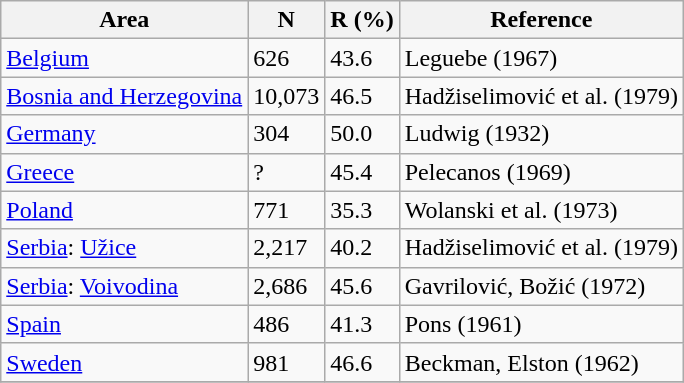<table class="wikitable">
<tr>
<th>Area</th>
<th>N</th>
<th>R (%)</th>
<th>Reference</th>
</tr>
<tr>
<td><a href='#'>Belgium</a></td>
<td>626</td>
<td>43.6</td>
<td>Leguebe (1967)</td>
</tr>
<tr>
<td><a href='#'>Bosnia and Herzegovina</a></td>
<td>10,073</td>
<td>46.5</td>
<td>Hadžiselimović et al. (1979)</td>
</tr>
<tr>
<td><a href='#'>Germany</a></td>
<td>304</td>
<td>50.0</td>
<td>Ludwig (1932)</td>
</tr>
<tr>
<td><a href='#'>Greece</a></td>
<td>?</td>
<td>45.4</td>
<td>Pelecanos (1969)</td>
</tr>
<tr>
<td><a href='#'>Poland</a></td>
<td>771</td>
<td>35.3</td>
<td>Wolanski et al. (1973)</td>
</tr>
<tr>
<td><a href='#'>Serbia</a>: <a href='#'>Užice</a></td>
<td>2,217</td>
<td>40.2</td>
<td>Hadžiselimović et al. (1979)</td>
</tr>
<tr>
<td><a href='#'>Serbia</a>:  <a href='#'>Voivodina</a></td>
<td>2,686</td>
<td>45.6</td>
<td>Gavrilović, Božić (1972)</td>
</tr>
<tr>
<td><a href='#'>Spain</a></td>
<td>486</td>
<td>41.3</td>
<td>Pons (1961)</td>
</tr>
<tr>
<td><a href='#'>Sweden</a></td>
<td>981</td>
<td>46.6</td>
<td>Beckman,  Elston (1962)</td>
</tr>
<tr>
</tr>
</table>
